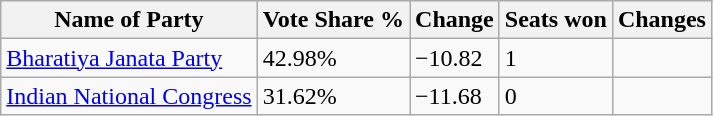<table class="wikitable sortable">
<tr>
<th>Name of Party</th>
<th>Vote Share %</th>
<th>Change</th>
<th>Seats won</th>
<th>Changes</th>
</tr>
<tr>
<td><a href='#'>Bharatiya Janata Party</a></td>
<td>42.98%</td>
<td>−10.82</td>
<td>1</td>
<td></td>
</tr>
<tr>
<td><a href='#'>Indian National Congress</a></td>
<td>31.62%</td>
<td>−11.68</td>
<td>0</td>
<td></td>
</tr>
</table>
